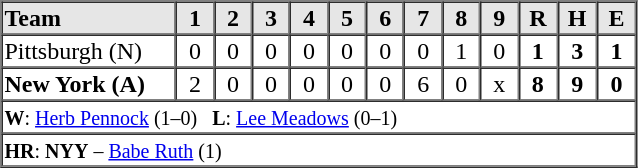<table border=1 cellspacing=0 width=425 style="margin-left:3em;">
<tr style="text-align:center; background-color:#e6e6e6;">
<th align=left width=125>Team</th>
<th width=25>1</th>
<th width=25>2</th>
<th width=25>3</th>
<th width=25>4</th>
<th width=25>5</th>
<th width=25>6</th>
<th width=25>7</th>
<th width=25>8</th>
<th width=25>9</th>
<th width=25>R</th>
<th width=25>H</th>
<th width=25>E</th>
</tr>
<tr style="text-align:center;">
<td align=left>Pittsburgh (N)</td>
<td>0</td>
<td>0</td>
<td>0</td>
<td>0</td>
<td>0</td>
<td>0</td>
<td>0</td>
<td>1</td>
<td>0</td>
<td><strong>1</strong></td>
<td><strong>3</strong></td>
<td><strong>1</strong></td>
</tr>
<tr style="text-align:center;">
<td align=left><strong>New York (A)</strong></td>
<td>2</td>
<td>0</td>
<td>0</td>
<td>0</td>
<td>0</td>
<td>0</td>
<td>6</td>
<td>0</td>
<td>x</td>
<td><strong>8</strong></td>
<td><strong>9</strong></td>
<td><strong>0</strong></td>
</tr>
<tr style="text-align:left;">
<td colspan=13><small><strong>W</strong>: <a href='#'>Herb Pennock</a> (1–0)   <strong>L</strong>: <a href='#'>Lee Meadows</a> (0–1)</small></td>
</tr>
<tr style="text-align:left;">
<td colspan=13><small><strong>HR</strong>: <strong>NYY</strong> – <a href='#'>Babe Ruth</a> (1)</small></td>
</tr>
</table>
